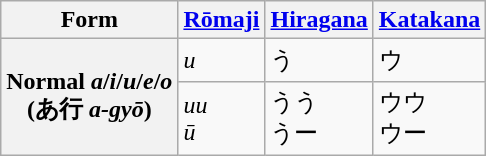<table class="wikitable">
<tr>
<th>Form</th>
<th><a href='#'>Rōmaji</a></th>
<th><a href='#'>Hiragana</a></th>
<th><a href='#'>Katakana</a></th>
</tr>
<tr>
<th rowspan="2">Normal <em>a</em>/<em>i</em>/<em>u</em>/<em>e</em>/<em>o</em><br>(あ行 <em>a-gyō</em>)</th>
<td><em>u</em></td>
<td>う</td>
<td>ウ</td>
</tr>
<tr>
<td><em>uu</em><br><em>ū</em></td>
<td>うう<br>うー</td>
<td>ウウ<br>ウー</td>
</tr>
</table>
